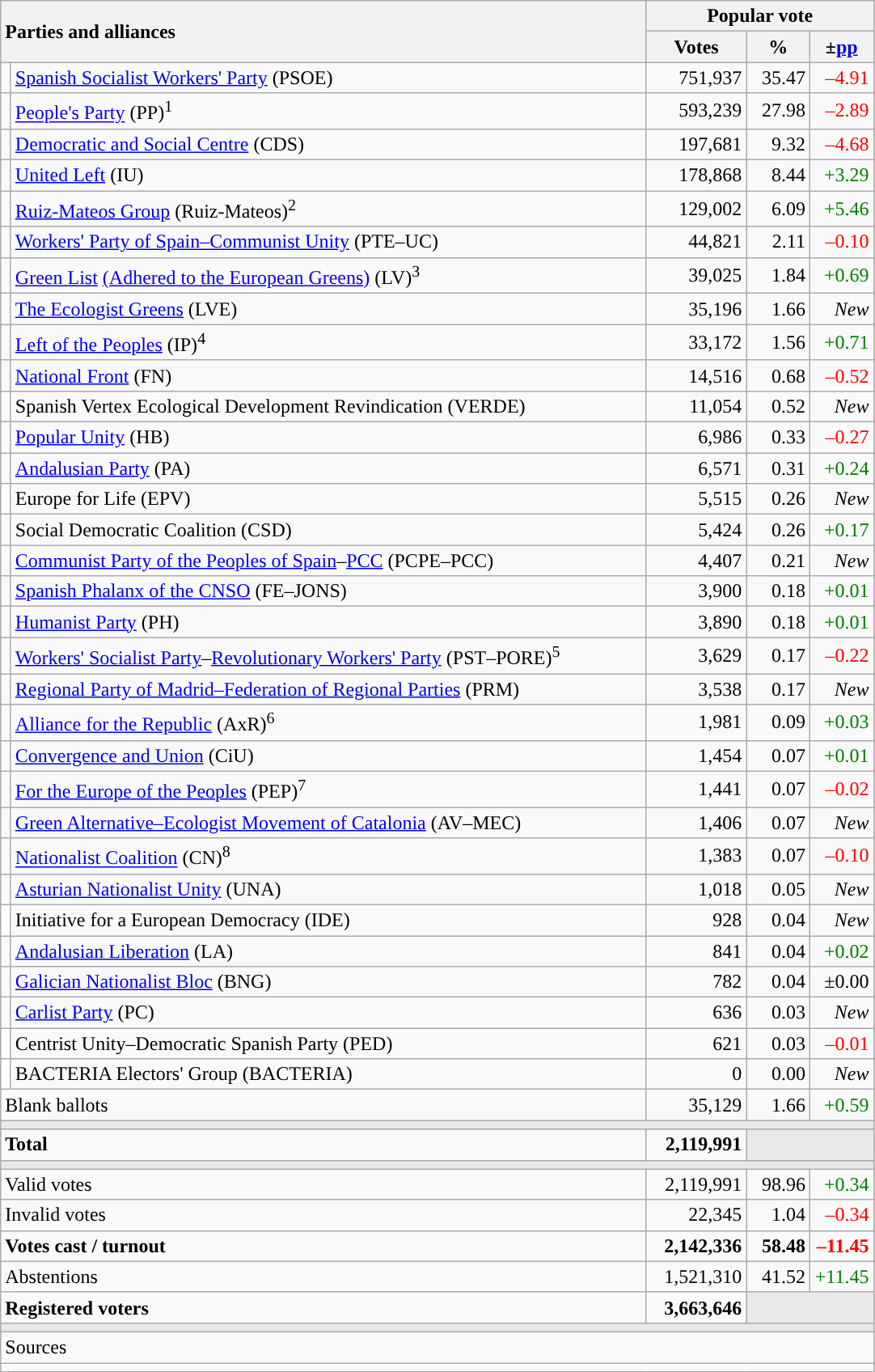<table class="wikitable" style="text-align:right">
<tr>
<th style="text-align:left;" rowspan="2" colspan="2" width="525">Parties and alliances</th>
<th colspan="3">Popular vote</th>
</tr>
<tr>
<th width="75">Votes</th>
<th width="45">%</th>
<th width="45">±<a href='#'>pp</a></th>
</tr>
<tr>
<td width="1" style="color:inherit;background:"></td>
<td align="left"><a href='#'>Spanish Socialist Workers' Party</a> (PSOE)</td>
<td>751,937</td>
<td>35.47</td>
<td style="color:red;">–4.91</td>
</tr>
<tr>
<td style="color:inherit;background:"></td>
<td align="left"><a href='#'>People's Party</a> (PP)<sup>1</sup></td>
<td>593,239</td>
<td>27.98</td>
<td style="color:red;">–2.89</td>
</tr>
<tr>
<td style="color:inherit;background:"></td>
<td align="left"><a href='#'>Democratic and Social Centre</a> (CDS)</td>
<td>197,681</td>
<td>9.32</td>
<td style="color:red;">–4.68</td>
</tr>
<tr>
<td style="color:inherit;background:"></td>
<td align="left"><a href='#'>United Left</a> (IU)</td>
<td>178,868</td>
<td>8.44</td>
<td style="color:green;">+3.29</td>
</tr>
<tr>
<td style="color:inherit;background:"></td>
<td align="left"><a href='#'>Ruiz-Mateos Group</a> (Ruiz-Mateos)<sup>2</sup></td>
<td>129,002</td>
<td>6.09</td>
<td style="color:green;">+5.46</td>
</tr>
<tr>
<td style="color:inherit;background:"></td>
<td align="left"><a href='#'>Workers' Party of Spain–Communist Unity</a> (PTE–UC)</td>
<td>44,821</td>
<td>2.11</td>
<td style="color:red;">–0.10</td>
</tr>
<tr>
<td style="color:inherit;background:"></td>
<td align="left"><a href='#'>Green List</a> <a href='#'>(Adhered to the European Greens)</a> (LV)<sup>3</sup></td>
<td>39,025</td>
<td>1.84</td>
<td style="color:green;">+0.69</td>
</tr>
<tr>
<td style="color:inherit;background:"></td>
<td align="left"><a href='#'>The Ecologist Greens</a> (LVE)</td>
<td>35,196</td>
<td>1.66</td>
<td><em>New</em></td>
</tr>
<tr>
<td style="color:inherit;background:"></td>
<td align="left"><a href='#'>Left of the Peoples</a> (IP)<sup>4</sup></td>
<td>33,172</td>
<td>1.56</td>
<td style="color:green;">+0.71</td>
</tr>
<tr>
<td style="color:inherit;background:"></td>
<td align="left"><a href='#'>National Front</a> (FN)</td>
<td>14,516</td>
<td>0.68</td>
<td style="color:red;">–0.52</td>
</tr>
<tr>
<td style="color:inherit;background:"></td>
<td align="left">Spanish Vertex Ecological Development Revindication (VERDE)</td>
<td>11,054</td>
<td>0.52</td>
<td><em>New</em></td>
</tr>
<tr>
<td style="color:inherit;background:"></td>
<td align="left"><a href='#'>Popular Unity</a> (HB)</td>
<td>6,986</td>
<td>0.33</td>
<td style="color:red;">–0.27</td>
</tr>
<tr>
<td style="color:inherit;background:"></td>
<td align="left"><a href='#'>Andalusian Party</a> (PA)</td>
<td>6,571</td>
<td>0.31</td>
<td style="color:green;">+0.24</td>
</tr>
<tr>
<td bgcolor="white"></td>
<td align="left">Europe for Life (EPV)</td>
<td>5,515</td>
<td>0.26</td>
<td><em>New</em></td>
</tr>
<tr>
<td style="color:inherit;background:"></td>
<td align="left">Social Democratic Coalition (CSD)</td>
<td>5,424</td>
<td>0.26</td>
<td style="color:green;">+0.17</td>
</tr>
<tr>
<td style="color:inherit;background:"></td>
<td align="left"><a href='#'>Communist Party of the Peoples of Spain</a>–<a href='#'>PCC</a> (PCPE–PCC)</td>
<td>4,407</td>
<td>0.21</td>
<td><em>New</em></td>
</tr>
<tr>
<td style="color:inherit;background:"></td>
<td align="left"><a href='#'>Spanish Phalanx of the CNSO</a> (FE–JONS)</td>
<td>3,900</td>
<td>0.18</td>
<td style="color:green;">+0.01</td>
</tr>
<tr>
<td style="color:inherit;background:"></td>
<td align="left"><a href='#'>Humanist Party</a> (PH)</td>
<td>3,890</td>
<td>0.18</td>
<td style="color:green;">+0.01</td>
</tr>
<tr>
<td style="color:inherit;background:"></td>
<td align="left"><a href='#'>Workers' Socialist Party</a>–<a href='#'>Revolutionary Workers' Party</a> (PST–PORE)<sup>5</sup></td>
<td>3,629</td>
<td>0.17</td>
<td style="color:red;">–0.22</td>
</tr>
<tr>
<td style="color:inherit;background:"></td>
<td align="left"><a href='#'>Regional Party of Madrid–Federation of Regional Parties</a> (PRM)</td>
<td>3,538</td>
<td>0.17</td>
<td><em>New</em></td>
</tr>
<tr>
<td style="color:inherit;background:"></td>
<td align="left"><a href='#'>Alliance for the Republic</a> (AxR)<sup>6</sup></td>
<td>1,981</td>
<td>0.09</td>
<td style="color:green;">+0.03</td>
</tr>
<tr>
<td style="color:inherit;background:"></td>
<td align="left"><a href='#'>Convergence and Union</a> (CiU)</td>
<td>1,454</td>
<td>0.07</td>
<td style="color:green;">+0.01</td>
</tr>
<tr>
<td style="color:inherit;background:"></td>
<td align="left"><a href='#'>For the Europe of the Peoples</a> (PEP)<sup>7</sup></td>
<td>1,441</td>
<td>0.07</td>
<td style="color:red;">–0.02</td>
</tr>
<tr>
<td style="color:inherit;background:"></td>
<td align="left"><a href='#'>Green Alternative–Ecologist Movement of Catalonia</a> (AV–MEC)</td>
<td>1,406</td>
<td>0.07</td>
<td><em>New</em></td>
</tr>
<tr>
<td style="color:inherit;background:"></td>
<td align="left"><a href='#'>Nationalist Coalition</a> (CN)<sup>8</sup></td>
<td>1,383</td>
<td>0.07</td>
<td style="color:red;">–0.10</td>
</tr>
<tr>
<td style="color:inherit;background:"></td>
<td align="left"><a href='#'>Asturian Nationalist Unity</a> (UNA)</td>
<td>1,018</td>
<td>0.05</td>
<td><em>New</em></td>
</tr>
<tr>
<td bgcolor="white"></td>
<td align="left">Initiative for a European Democracy (IDE)</td>
<td>928</td>
<td>0.04</td>
<td><em>New</em></td>
</tr>
<tr>
<td style="color:inherit;background:"></td>
<td align="left"><a href='#'>Andalusian Liberation</a> (LA)</td>
<td>841</td>
<td>0.04</td>
<td style="color:green;">+0.02</td>
</tr>
<tr>
<td style="color:inherit;background:"></td>
<td align="left"><a href='#'>Galician Nationalist Bloc</a> (BNG)</td>
<td>782</td>
<td>0.04</td>
<td>±0.00</td>
</tr>
<tr>
<td style="color:inherit;background:"></td>
<td align="left"><a href='#'>Carlist Party</a> (PC)</td>
<td>636</td>
<td>0.03</td>
<td><em>New</em></td>
</tr>
<tr>
<td bgcolor="white"></td>
<td align="left">Centrist Unity–Democratic Spanish Party (PED)</td>
<td>621</td>
<td>0.03</td>
<td style="color:red;">–0.01</td>
</tr>
<tr>
<td bgcolor="white"></td>
<td align="left">BACTERIA Electors' Group (BACTERIA)</td>
<td>0</td>
<td>0.00</td>
<td><em>New</em></td>
</tr>
<tr>
<td align="left" colspan="2">Blank ballots</td>
<td>35,129</td>
<td>1.66</td>
<td style="color:green;">+0.59</td>
</tr>
<tr>
<td colspan="5" bgcolor="#E9E9E9"></td>
</tr>
<tr style="font-weight:bold;">
<td align="left" colspan="2">Total</td>
<td>2,119,991</td>
<td bgcolor="#E9E9E9" colspan="2"></td>
</tr>
<tr>
<td colspan="5" bgcolor="#E9E9E9"></td>
</tr>
<tr>
<td align="left" colspan="2">Valid votes</td>
<td>2,119,991</td>
<td>98.96</td>
<td style="color:green;">+0.34</td>
</tr>
<tr>
<td align="left" colspan="2">Invalid votes</td>
<td>22,345</td>
<td>1.04</td>
<td style="color:red;">–0.34</td>
</tr>
<tr style="font-weight:bold;">
<td align="left" colspan="2">Votes cast / turnout</td>
<td>2,142,336</td>
<td>58.48</td>
<td style="color:red;">–11.45</td>
</tr>
<tr>
<td align="left" colspan="2">Abstentions</td>
<td>1,521,310</td>
<td>41.52</td>
<td style="color:green;">+11.45</td>
</tr>
<tr style="font-weight:bold;">
<td align="left" colspan="2">Registered voters</td>
<td>3,663,646</td>
<td bgcolor="#E9E9E9" colspan="2"></td>
</tr>
<tr>
<td colspan="5" bgcolor="#E9E9E9"></td>
</tr>
<tr>
<td align="left" colspan="5">Sources</td>
</tr>
<tr>
<td colspan="5" style="text-align:left; max-width:680px;"></td>
</tr>
</table>
